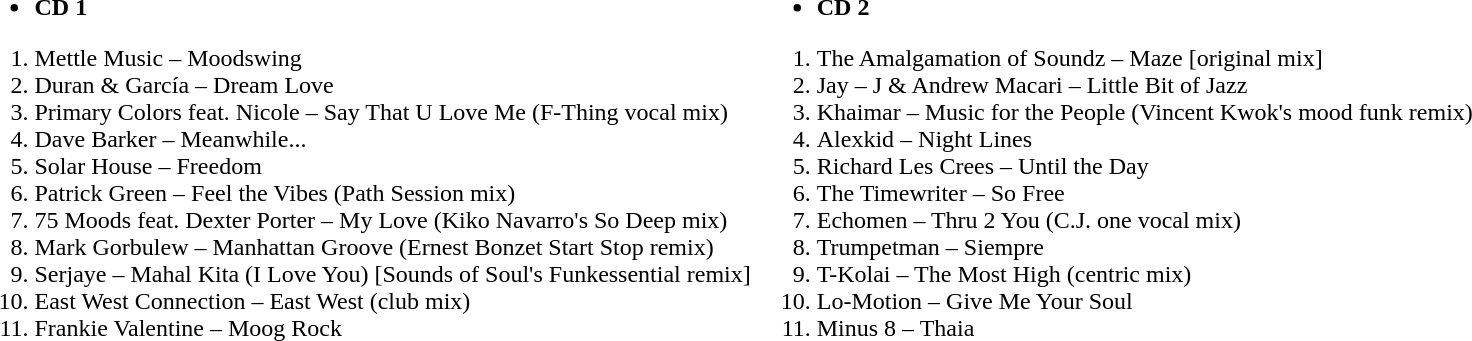<table border="0">
<tr>
<td><br><ul><li><strong>CD 1</strong></li></ul><ol><li>Mettle Music – Moodswing</li><li>Duran & García – Dream Love</li><li>Primary Colors feat. Nicole – Say That U Love Me (F-Thing vocal mix)</li><li>Dave Barker – Meanwhile...</li><li>Solar House – Freedom</li><li>Patrick Green – Feel the Vibes (Path Session mix)</li><li>75 Moods feat. Dexter Porter – My Love (Kiko Navarro's So Deep mix)</li><li>Mark Gorbulew – Manhattan Groove (Ernest Bonzet Start Stop remix)</li><li>Serjaye – Mahal Kita (I Love You) [Sounds of Soul's Funkessential remix]</li><li>East West Connection – East West (club mix)</li><li>Frankie Valentine – Moog Rock</li></ol></td>
<td valign="top"><br><ul><li><strong>CD 2</strong></li></ul><ol><li>The Amalgamation of Soundz – Maze [original mix]</li><li>Jay – J & Andrew Macari – Little Bit of Jazz</li><li>Khaimar – Music for the People (Vincent Kwok's mood funk remix)</li><li>Alexkid – Night Lines</li><li>Richard Les Crees – Until the Day</li><li>The Timewriter – So Free</li><li>Echomen – Thru 2 You (C.J. one vocal mix)</li><li>Trumpetman – Siempre</li><li>T-Kolai – The Most High (centric mix)</li><li>Lo-Motion – Give Me Your Soul</li><li>Minus 8 – Thaia</li></ol></td>
</tr>
</table>
